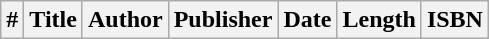<table class="wikitable">
<tr>
<th>#</th>
<th>Title</th>
<th>Author</th>
<th>Publisher</th>
<th>Date</th>
<th>Length</th>
<th>ISBN<br>

</th>
</tr>
</table>
